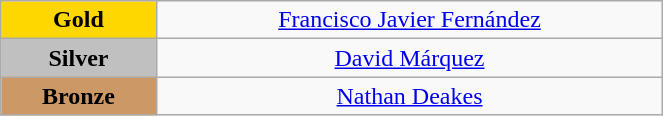<table class="wikitable" style="text-align:center; " width="35%">
<tr>
<td bgcolor="gold"><strong>Gold</strong></td>
<td><a href='#'>Francisco Javier Fernández</a><br>  <small><em></em></small></td>
</tr>
<tr>
<td bgcolor="silver"><strong>Silver</strong></td>
<td><a href='#'>David Márquez</a><br>  <small><em></em></small></td>
</tr>
<tr>
<td bgcolor="CC9966"><strong>Bronze</strong></td>
<td><a href='#'>Nathan Deakes</a><br>  <small><em></em></small></td>
</tr>
</table>
